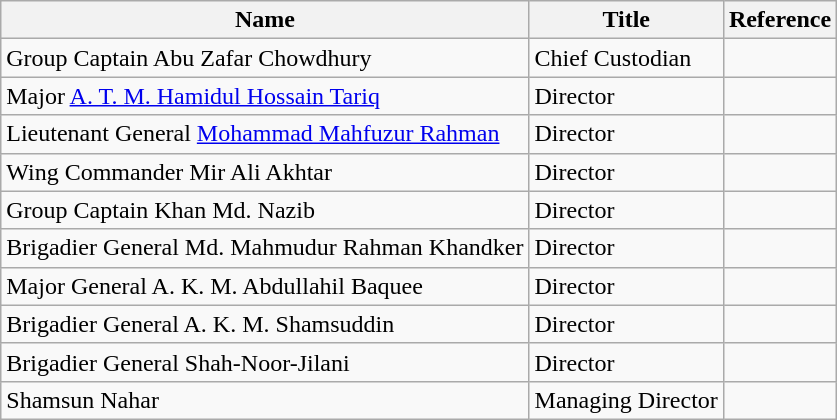<table class="wikitable">
<tr>
<th>Name</th>
<th>Title</th>
<th>Reference</th>
</tr>
<tr>
<td>Group Captain Abu Zafar Chowdhury</td>
<td>Chief Custodian</td>
<td></td>
</tr>
<tr>
<td>Major <a href='#'>A. T. M. Hamidul Hossain Tariq</a></td>
<td>Director</td>
<td></td>
</tr>
<tr>
<td>Lieutenant General <a href='#'>Mohammad Mahfuzur Rahman</a></td>
<td>Director</td>
<td></td>
</tr>
<tr>
<td>Wing Commander Mir Ali Akhtar</td>
<td>Director</td>
<td></td>
</tr>
<tr>
<td>Group Captain Khan Md. Nazib</td>
<td>Director</td>
<td></td>
</tr>
<tr>
<td>Brigadier General Md. Mahmudur Rahman Khandker</td>
<td>Director</td>
<td></td>
</tr>
<tr>
<td>Major General A. K. M. Abdullahil Baquee</td>
<td>Director</td>
<td></td>
</tr>
<tr>
<td>Brigadier General A. K. M. Shamsuddin</td>
<td>Director</td>
<td></td>
</tr>
<tr>
<td>Brigadier General Shah-Noor-Jilani</td>
<td>Director</td>
<td></td>
</tr>
<tr>
<td>Shamsun Nahar</td>
<td>Managing Director</td>
<td></td>
</tr>
</table>
